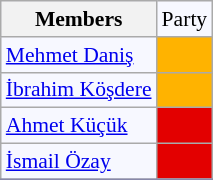<table class=wikitable style="border:1px solid #8888aa; background-color:#f7f8ff; padding:0px; font-size:90%;">
<tr>
<th>Members</th>
<td>Party</td>
</tr>
<tr>
<td><a href='#'>Mehmet Daniş</a></td>
<td style="background: #ffb300"></td>
</tr>
<tr>
<td><a href='#'>İbrahim Köşdere</a></td>
<td style="background: #ffb300"></td>
</tr>
<tr>
<td><a href='#'>Ahmet Küçük</a></td>
<td style="background: #e30000"></td>
</tr>
<tr>
<td><a href='#'>İsmail Özay</a></td>
<td style="background: #e30000"></td>
</tr>
<tr>
</tr>
</table>
